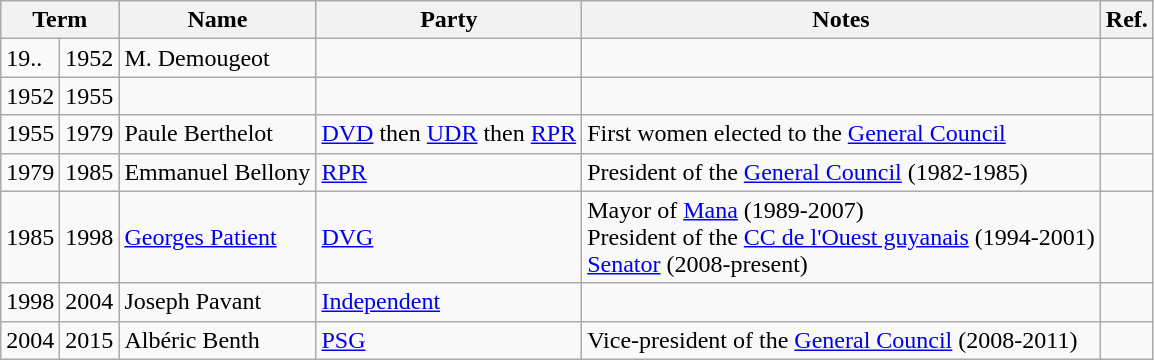<table class="wikitable">
<tr>
<th colspan="2">Term</th>
<th>Name</th>
<th>Party</th>
<th>Notes</th>
<th>Ref.</th>
</tr>
<tr>
<td>19..</td>
<td>1952</td>
<td><abbr>M.</abbr> Demougeot</td>
<td></td>
<td></td>
<td></td>
</tr>
<tr>
<td>1952</td>
<td>1955</td>
<td></td>
<td></td>
<td></td>
<td></td>
</tr>
<tr>
<td>1955</td>
<td>1979</td>
<td>Paule Berthelot</td>
<td><a href='#'>DVD</a> then <a href='#'>UDR</a> then <a href='#'>RPR</a></td>
<td>First women elected to the <a href='#'>General Council</a></td>
<td></td>
</tr>
<tr>
<td>1979</td>
<td>1985</td>
<td>Emmanuel Bellony</td>
<td><a href='#'>RPR</a></td>
<td>President of the <a href='#'>General Council</a> (1982-1985)</td>
<td></td>
</tr>
<tr>
<td>1985</td>
<td>1998</td>
<td><a href='#'>Georges Patient</a></td>
<td><a href='#'>DVG</a></td>
<td>Mayor of <a href='#'>Mana</a> (1989-2007)<br>President of the <a href='#'>CC de l'Ouest guyanais</a> (1994-2001)<br><a href='#'>Senator</a> (2008-present)</td>
<td></td>
</tr>
<tr>
<td>1998</td>
<td>2004</td>
<td>Joseph Pavant</td>
<td><a href='#'>Independent</a></td>
<td></td>
<td></td>
</tr>
<tr>
<td>2004</td>
<td>2015</td>
<td>Albéric Benth</td>
<td><a href='#'>PSG</a></td>
<td>Vice-president of the <a href='#'>General Council</a> (2008-2011)</td>
<td></td>
</tr>
</table>
